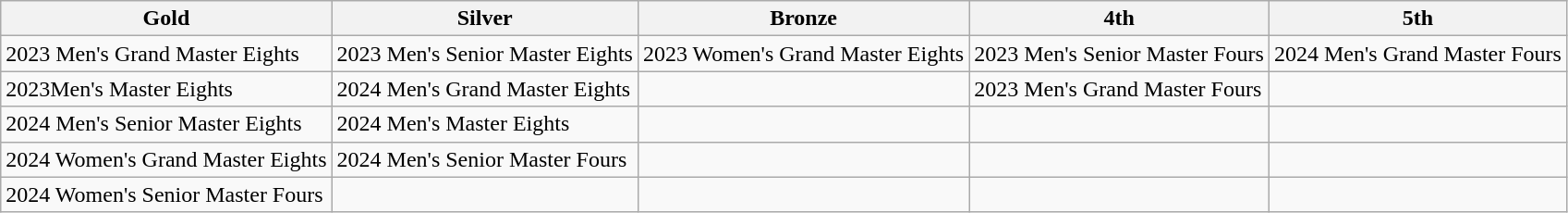<table class="wikitable">
<tr>
<th>Gold</th>
<th>Silver</th>
<th>Bronze</th>
<th>4th</th>
<th>5th</th>
</tr>
<tr>
<td>2023 Men's Grand Master Eights</td>
<td>2023 Men's Senior Master Eights</td>
<td>2023 Women's Grand Master Eights</td>
<td>2023 Men's Senior Master Fours</td>
<td>2024 Men's Grand Master Fours</td>
</tr>
<tr>
<td>2023Men's Master Eights</td>
<td>2024 Men's Grand Master Eights</td>
<td></td>
<td>2023 Men's Grand Master Fours</td>
<td></td>
</tr>
<tr>
<td>2024 Men's Senior Master Eights</td>
<td>2024 Men's Master Eights</td>
<td></td>
<td></td>
<td></td>
</tr>
<tr>
<td>2024 Women's Grand Master Eights</td>
<td>2024 Men's Senior Master Fours</td>
<td></td>
<td></td>
<td></td>
</tr>
<tr>
<td>2024 Women's Senior Master Fours</td>
<td></td>
<td></td>
<td></td>
<td></td>
</tr>
</table>
